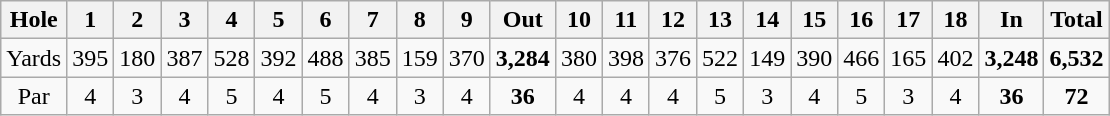<table class="wikitable" style="text-align:center">
<tr>
<th>Hole</th>
<th>1</th>
<th>2</th>
<th>3</th>
<th>4</th>
<th>5</th>
<th>6</th>
<th>7</th>
<th>8</th>
<th>9</th>
<th>Out</th>
<th>10</th>
<th>11</th>
<th>12</th>
<th>13</th>
<th>14</th>
<th>15</th>
<th>16</th>
<th>17</th>
<th>18</th>
<th>In</th>
<th>Total</th>
</tr>
<tr>
<td>Yards</td>
<td>395</td>
<td>180</td>
<td>387</td>
<td>528</td>
<td>392</td>
<td>488</td>
<td>385</td>
<td>159</td>
<td>370</td>
<td><strong>3,284</strong></td>
<td>380</td>
<td>398</td>
<td>376</td>
<td>522</td>
<td>149</td>
<td>390</td>
<td>466</td>
<td>165</td>
<td>402</td>
<td><strong>3,248</strong></td>
<td><strong>6,532</strong></td>
</tr>
<tr>
<td>Par</td>
<td>4</td>
<td>3</td>
<td>4</td>
<td>5</td>
<td>4</td>
<td>5</td>
<td>4</td>
<td>3</td>
<td>4</td>
<td><strong>36</strong></td>
<td>4</td>
<td>4</td>
<td>4</td>
<td>5</td>
<td>3</td>
<td>4</td>
<td>5</td>
<td>3</td>
<td>4</td>
<td><strong>36</strong></td>
<td><strong>72</strong></td>
</tr>
</table>
